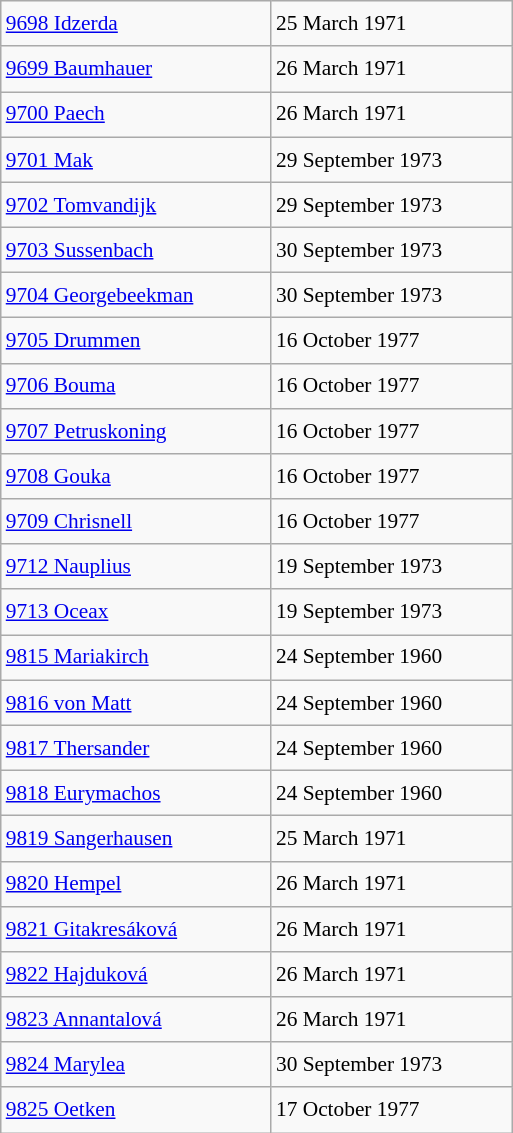<table class="wikitable" style="font-size: 89%; float: left; width: 24em; margin-right: 1em; line-height: 1.65em">
<tr>
<td><a href='#'>9698 Idzerda</a></td>
<td>25 March 1971</td>
</tr>
<tr>
<td><a href='#'>9699 Baumhauer</a></td>
<td>26 March 1971</td>
</tr>
<tr>
<td><a href='#'>9700 Paech</a></td>
<td>26 March 1971</td>
</tr>
<tr>
<td><a href='#'>9701 Mak</a></td>
<td>29 September 1973</td>
</tr>
<tr>
<td><a href='#'>9702 Tomvandijk</a></td>
<td>29 September 1973</td>
</tr>
<tr>
<td><a href='#'>9703 Sussenbach</a></td>
<td>30 September 1973</td>
</tr>
<tr>
<td><a href='#'>9704 Georgebeekman</a></td>
<td>30 September 1973</td>
</tr>
<tr>
<td><a href='#'>9705 Drummen</a></td>
<td>16 October 1977</td>
</tr>
<tr>
<td><a href='#'>9706 Bouma</a></td>
<td>16 October 1977</td>
</tr>
<tr>
<td><a href='#'>9707 Petruskoning</a></td>
<td>16 October 1977</td>
</tr>
<tr>
<td><a href='#'>9708 Gouka</a></td>
<td>16 October 1977</td>
</tr>
<tr>
<td><a href='#'>9709 Chrisnell</a></td>
<td>16 October 1977</td>
</tr>
<tr>
<td><a href='#'>9712 Nauplius</a></td>
<td>19 September 1973</td>
</tr>
<tr>
<td><a href='#'>9713 Oceax</a></td>
<td>19 September 1973</td>
</tr>
<tr>
<td><a href='#'>9815 Mariakirch</a></td>
<td>24 September 1960</td>
</tr>
<tr>
<td><a href='#'>9816 von Matt</a></td>
<td>24 September 1960</td>
</tr>
<tr>
<td><a href='#'>9817 Thersander</a></td>
<td>24 September 1960</td>
</tr>
<tr>
<td><a href='#'>9818 Eurymachos</a></td>
<td>24 September 1960</td>
</tr>
<tr>
<td><a href='#'>9819 Sangerhausen</a></td>
<td>25 March 1971</td>
</tr>
<tr>
<td><a href='#'>9820 Hempel</a></td>
<td>26 March 1971</td>
</tr>
<tr>
<td><a href='#'>9821 Gitakresáková</a></td>
<td>26 March 1971</td>
</tr>
<tr>
<td><a href='#'>9822 Hajduková</a></td>
<td>26 March 1971</td>
</tr>
<tr>
<td><a href='#'>9823 Annantalová</a></td>
<td>26 March 1971</td>
</tr>
<tr>
<td><a href='#'>9824 Marylea</a></td>
<td>30 September 1973</td>
</tr>
<tr>
<td><a href='#'>9825 Oetken</a></td>
<td>17 October 1977</td>
</tr>
</table>
